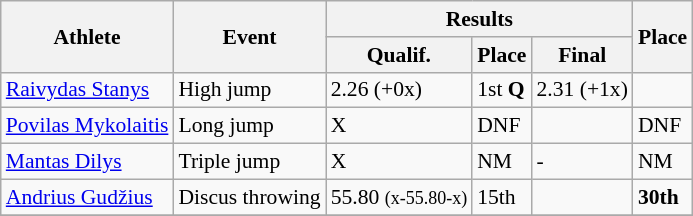<table class=wikitable style="font-size:90%">
<tr>
<th rowspan=2>Athlete</th>
<th rowspan=2>Event</th>
<th colspan=3>Results</th>
<th rowspan=2>Place</th>
</tr>
<tr>
<th>Qualif.</th>
<th>Place</th>
<th>Final</th>
</tr>
<tr>
<td><a href='#'>Raivydas Stanys</a></td>
<td>High jump</td>
<td>2.26 (+0x)</td>
<td>1st <strong>Q</strong></td>
<td>2.31 (+1x)</td>
<td></td>
</tr>
<tr>
<td><a href='#'>Povilas Mykolaitis</a></td>
<td>Long jump</td>
<td>X</td>
<td>DNF</td>
<td></td>
<td>DNF</td>
</tr>
<tr>
<td><a href='#'>Mantas Dilys</a></td>
<td>Triple jump</td>
<td>X</td>
<td>NM</td>
<td>-</td>
<td>NM</td>
</tr>
<tr>
<td><a href='#'>Andrius Gudžius</a></td>
<td>Discus throwing</td>
<td>55.80 <small>(x-55.80-x)</small></td>
<td>15th</td>
<td></td>
<td><strong>30th</strong></td>
</tr>
<tr>
</tr>
</table>
